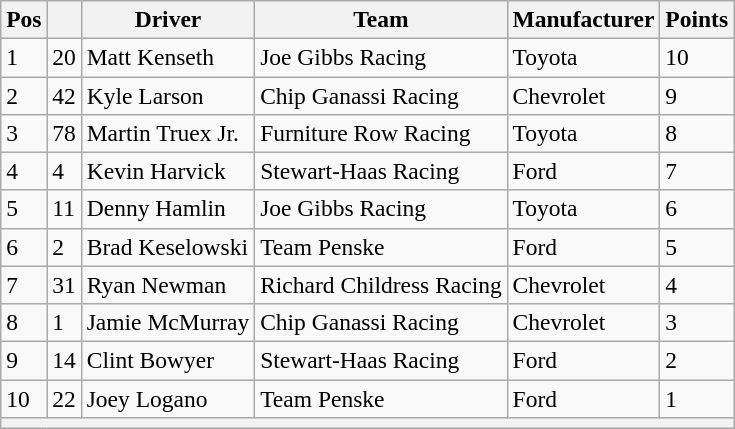<table class="wikitable" style="font-size:98%">
<tr>
<th>Pos</th>
<th></th>
<th>Driver</th>
<th>Team</th>
<th>Manufacturer</th>
<th>Points</th>
</tr>
<tr>
<td>1</td>
<td>20</td>
<td>Matt Kenseth</td>
<td>Joe Gibbs Racing</td>
<td>Toyota</td>
<td>10</td>
</tr>
<tr>
<td>2</td>
<td>42</td>
<td>Kyle Larson</td>
<td>Chip Ganassi Racing</td>
<td>Chevrolet</td>
<td>9</td>
</tr>
<tr>
<td>3</td>
<td>78</td>
<td>Martin Truex Jr.</td>
<td>Furniture Row Racing</td>
<td>Toyota</td>
<td>8</td>
</tr>
<tr>
<td>4</td>
<td>4</td>
<td>Kevin Harvick</td>
<td>Stewart-Haas Racing</td>
<td>Ford</td>
<td>7</td>
</tr>
<tr>
<td>5</td>
<td>11</td>
<td>Denny Hamlin</td>
<td>Joe Gibbs Racing</td>
<td>Toyota</td>
<td>6</td>
</tr>
<tr>
<td>6</td>
<td>2</td>
<td>Brad Keselowski</td>
<td>Team Penske</td>
<td>Ford</td>
<td>5</td>
</tr>
<tr>
<td>7</td>
<td>31</td>
<td>Ryan Newman</td>
<td>Richard Childress Racing</td>
<td>Chevrolet</td>
<td>4</td>
</tr>
<tr>
<td>8</td>
<td>1</td>
<td>Jamie McMurray</td>
<td>Chip Ganassi Racing</td>
<td>Chevrolet</td>
<td>3</td>
</tr>
<tr>
<td>9</td>
<td>14</td>
<td>Clint Bowyer</td>
<td>Stewart-Haas Racing</td>
<td>Ford</td>
<td>2</td>
</tr>
<tr>
<td>10</td>
<td>22</td>
<td>Joey Logano</td>
<td>Team Penske</td>
<td>Ford</td>
<td>1</td>
</tr>
<tr>
<th colspan="6"></th>
</tr>
</table>
